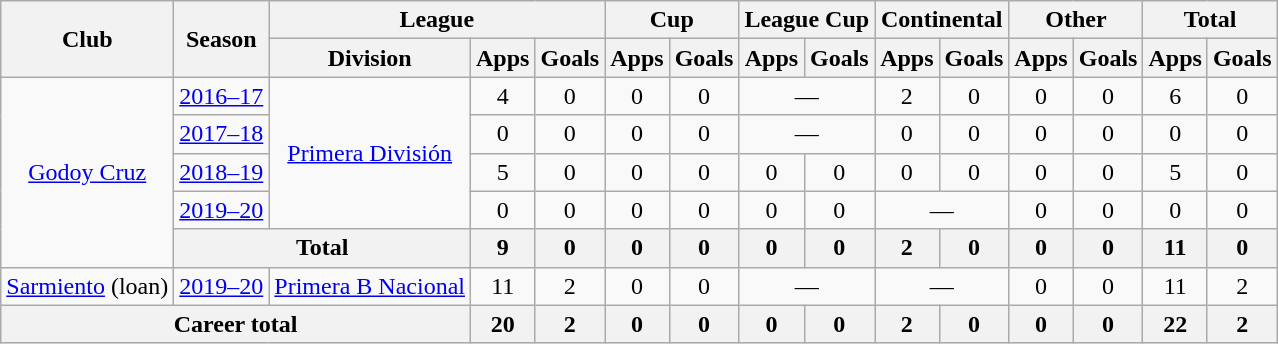<table class="wikitable" style="text-align:center">
<tr>
<th rowspan="2">Club</th>
<th rowspan="2">Season</th>
<th colspan="3">League</th>
<th colspan="2">Cup</th>
<th colspan="2">League Cup</th>
<th colspan="2">Continental</th>
<th colspan="2">Other</th>
<th colspan="2">Total</th>
</tr>
<tr>
<th>Division</th>
<th>Apps</th>
<th>Goals</th>
<th>Apps</th>
<th>Goals</th>
<th>Apps</th>
<th>Goals</th>
<th>Apps</th>
<th>Goals</th>
<th>Apps</th>
<th>Goals</th>
<th>Apps</th>
<th>Goals</th>
</tr>
<tr>
<td rowspan="5"><a href='#'>Godoy Cruz</a></td>
<td><a href='#'>2016–17</a></td>
<td rowspan="4"><a href='#'>Primera División</a></td>
<td>4</td>
<td>0</td>
<td>0</td>
<td>0</td>
<td colspan="2">—</td>
<td>2</td>
<td>0</td>
<td>0</td>
<td>0</td>
<td>6</td>
<td>0</td>
</tr>
<tr>
<td><a href='#'>2017–18</a></td>
<td>0</td>
<td>0</td>
<td>0</td>
<td>0</td>
<td colspan="2">—</td>
<td>0</td>
<td>0</td>
<td>0</td>
<td>0</td>
<td>0</td>
<td>0</td>
</tr>
<tr>
<td><a href='#'>2018–19</a></td>
<td>5</td>
<td>0</td>
<td>0</td>
<td>0</td>
<td>0</td>
<td>0</td>
<td>0</td>
<td>0</td>
<td>0</td>
<td>0</td>
<td>5</td>
<td>0</td>
</tr>
<tr>
<td><a href='#'>2019–20</a></td>
<td>0</td>
<td>0</td>
<td>0</td>
<td>0</td>
<td>0</td>
<td>0</td>
<td colspan="2">—</td>
<td>0</td>
<td>0</td>
<td>0</td>
<td>0</td>
</tr>
<tr>
<th colspan="2">Total</th>
<th>9</th>
<th>0</th>
<th>0</th>
<th>0</th>
<th>0</th>
<th>0</th>
<th>2</th>
<th>0</th>
<th>0</th>
<th>0</th>
<th>11</th>
<th>0</th>
</tr>
<tr>
<td rowspan="1"><a href='#'>Sarmiento</a> (loan)</td>
<td><a href='#'>2019–20</a></td>
<td rowspan="1"><a href='#'>Primera B Nacional</a></td>
<td>11</td>
<td>2</td>
<td>0</td>
<td>0</td>
<td colspan="2">—</td>
<td colspan="2">—</td>
<td>0</td>
<td>0</td>
<td>11</td>
<td>2</td>
</tr>
<tr>
<th colspan="3">Career total</th>
<th>20</th>
<th>2</th>
<th>0</th>
<th>0</th>
<th>0</th>
<th>0</th>
<th>2</th>
<th>0</th>
<th>0</th>
<th>0</th>
<th>22</th>
<th>2</th>
</tr>
</table>
